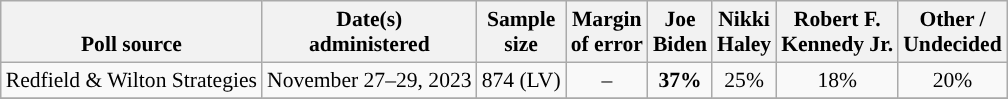<table class="wikitable sortable mw-datatable" style="font-size:90%;text-align:center;line-height:17px">
<tr style="vertical-align:bottom">
<th>Poll source</th>
<th>Date(s)<br>administered</th>
<th>Sample<br>size</th>
<th>Margin<br>of error</th>
<th class="unsortable">Joe<br>Biden<br></th>
<th class="unsortable">Nikki<br>Haley<br></th>
<th class="unsortable">Robert F.<br>Kennedy Jr.<br></th>
<th class="unsortable">Other /<br>Undecided</th>
</tr>
<tr>
<td style="text-align:left;">Redfield & Wilton Strategies</td>
<td data-sort-value="2023-12-05">November 27–29, 2023</td>
<td>874 (LV)</td>
<td>–</td>
<td style="color:black;background-color:"><strong>37%</strong></td>
<td>25%</td>
<td>18%</td>
<td>20%</td>
</tr>
<tr>
</tr>
</table>
